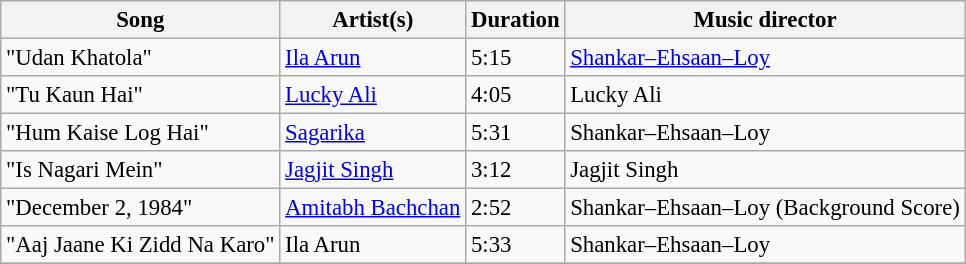<table class="wikitable" style="font-size:95%;">
<tr>
<th>Song</th>
<th>Artist(s)</th>
<th>Duration</th>
<th>Music director</th>
</tr>
<tr>
<td>"Udan Khatola"</td>
<td><a href='#'>Ila Arun</a></td>
<td>5:15</td>
<td><a href='#'>Shankar–Ehsaan–Loy</a></td>
</tr>
<tr>
<td>"Tu Kaun Hai"</td>
<td><a href='#'>Lucky Ali</a></td>
<td>4:05</td>
<td>Lucky Ali</td>
</tr>
<tr>
<td>"Hum Kaise Log Hai"</td>
<td><a href='#'>Sagarika</a></td>
<td>5:31</td>
<td>Shankar–Ehsaan–Loy</td>
</tr>
<tr>
<td>"Is Nagari Mein"</td>
<td><a href='#'>Jagjit Singh</a></td>
<td>3:12</td>
<td>Jagjit Singh</td>
</tr>
<tr>
<td>"December 2, 1984"</td>
<td><a href='#'>Amitabh Bachchan</a></td>
<td>2:52</td>
<td>Shankar–Ehsaan–Loy (Background Score)</td>
</tr>
<tr>
<td>"Aaj Jaane Ki Zidd Na Karo"</td>
<td>Ila Arun</td>
<td>5:33</td>
<td>Shankar–Ehsaan–Loy</td>
</tr>
<tr>
</tr>
</table>
